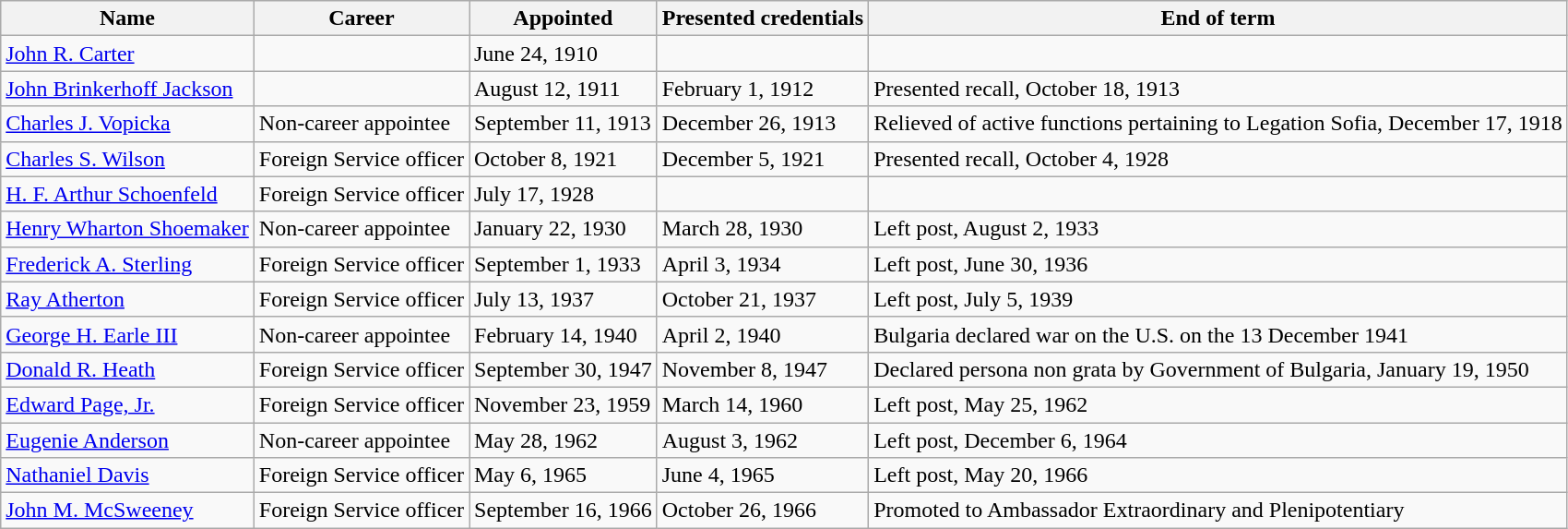<table class="wikitable">
<tr>
<th>Name</th>
<th>Career</th>
<th>Appointed</th>
<th>Presented credentials</th>
<th>End of term</th>
</tr>
<tr>
<td><a href='#'>John R. Carter</a> </td>
<td></td>
<td>June 24, 1910</td>
<td></td>
<td></td>
</tr>
<tr>
<td><a href='#'>John Brinkerhoff Jackson</a></td>
<td></td>
<td>August 12, 1911</td>
<td>February 1, 1912</td>
<td>Presented recall, October 18, 1913</td>
</tr>
<tr>
<td><a href='#'>Charles J. Vopicka</a> </td>
<td>Non-career appointee</td>
<td>September 11, 1913</td>
<td>December 26, 1913</td>
<td>Relieved of active functions pertaining to Legation Sofia, December 17, 1918</td>
</tr>
<tr>
<td><a href='#'>Charles S. Wilson</a></td>
<td>Foreign Service officer</td>
<td>October 8, 1921</td>
<td>December 5, 1921</td>
<td>Presented recall, October 4, 1928</td>
</tr>
<tr>
<td><a href='#'>H. F. Arthur Schoenfeld</a> </td>
<td>Foreign Service officer</td>
<td>July 17, 1928</td>
<td></td>
<td></td>
</tr>
<tr>
<td><a href='#'>Henry Wharton Shoemaker</a></td>
<td>Non-career appointee</td>
<td>January 22, 1930</td>
<td>March 28, 1930</td>
<td>Left post, August 2, 1933</td>
</tr>
<tr>
<td><a href='#'>Frederick A. Sterling</a> </td>
<td>Foreign Service officer</td>
<td>September 1, 1933</td>
<td>April 3, 1934</td>
<td>Left post, June 30, 1936</td>
</tr>
<tr>
<td><a href='#'>Ray Atherton</a></td>
<td>Foreign Service officer</td>
<td>July 13, 1937</td>
<td>October 21, 1937</td>
<td>Left post, July 5, 1939</td>
</tr>
<tr>
<td><a href='#'>George H. Earle III</a> </td>
<td>Non-career appointee</td>
<td>February 14, 1940</td>
<td>April 2, 1940</td>
<td>Bulgaria declared war on the U.S. on the 13 December 1941</td>
</tr>
<tr>
<td><a href='#'>Donald R. Heath</a> </td>
<td>Foreign Service officer</td>
<td>September 30, 1947</td>
<td>November 8, 1947</td>
<td>Declared persona non grata by Government of Bulgaria, January 19, 1950</td>
</tr>
<tr>
<td><a href='#'>Edward Page, Jr.</a></td>
<td>Foreign Service officer</td>
<td>November 23, 1959</td>
<td>March 14, 1960</td>
<td>Left post, May 25, 1962</td>
</tr>
<tr>
<td><a href='#'>Eugenie Anderson</a></td>
<td>Non-career appointee</td>
<td>May 28, 1962</td>
<td>August 3, 1962</td>
<td>Left post, December 6, 1964</td>
</tr>
<tr>
<td><a href='#'>Nathaniel Davis</a></td>
<td>Foreign Service officer</td>
<td>May 6, 1965</td>
<td>June 4, 1965</td>
<td>Left post, May 20, 1966</td>
</tr>
<tr>
<td><a href='#'>John M. McSweeney</a></td>
<td>Foreign Service officer</td>
<td>September 16, 1966</td>
<td>October 26, 1966</td>
<td>Promoted to Ambassador Extraordinary and Plenipotentiary</td>
</tr>
</table>
